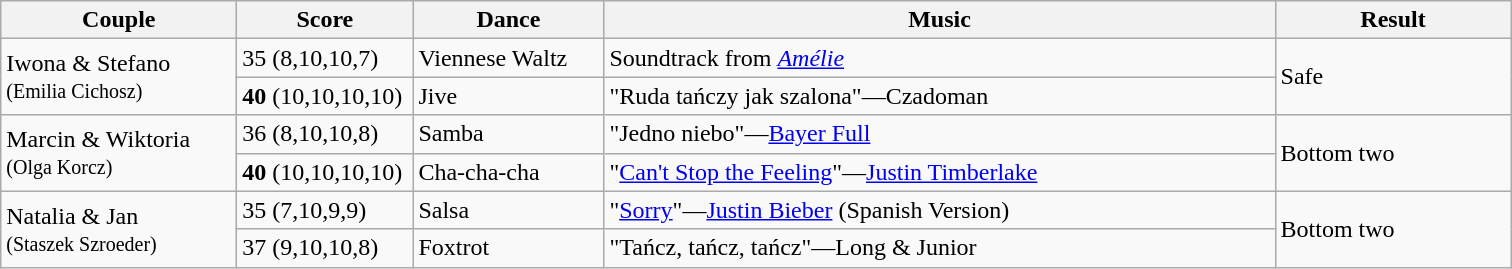<table class="wikitable">
<tr>
<th style="width:150px;">Couple</th>
<th style="width:110px;">Score</th>
<th style="width:120px;">Dance</th>
<th style="width:440px;">Music</th>
<th style="width:150px;">Result</th>
</tr>
<tr>
<td rowspan="2">Iwona & Stefano<br><small>(Emilia Cichosz)</small></td>
<td>35 (8,10,10,7)</td>
<td>Viennese Waltz</td>
<td>Soundtrack from <em><a href='#'>Amélie</a></em></td>
<td rowspan="2">Safe</td>
</tr>
<tr>
<td><strong>40</strong> (10,10,10,10)</td>
<td>Jive</td>
<td>"Ruda tańczy jak szalona"—Czadoman</td>
</tr>
<tr>
<td rowspan="2">Marcin & Wiktoria<br><small>(Olga Korcz)</small></td>
<td>36 (8,10,10,8)</td>
<td>Samba</td>
<td>"Jedno niebo"—<a href='#'>Bayer Full</a></td>
<td rowspan="2">Bottom two</td>
</tr>
<tr>
<td><strong>40</strong> (10,10,10,10)</td>
<td>Cha-cha-cha</td>
<td>"<a href='#'>Can't Stop the Feeling</a>"—<a href='#'>Justin Timberlake</a></td>
</tr>
<tr>
<td rowspan="2">Natalia & Jan<br><small>(Staszek Szroeder)</small></td>
<td>35 (7,10,9,9)</td>
<td>Salsa</td>
<td>"<a href='#'>Sorry</a>"—<a href='#'>Justin Bieber</a> (Spanish Version)</td>
<td rowspan="2">Bottom two</td>
</tr>
<tr>
<td>37 (9,10,10,8)</td>
<td>Foxtrot</td>
<td>"Tańcz, tańcz, tańcz"—Long & Junior</td>
</tr>
</table>
